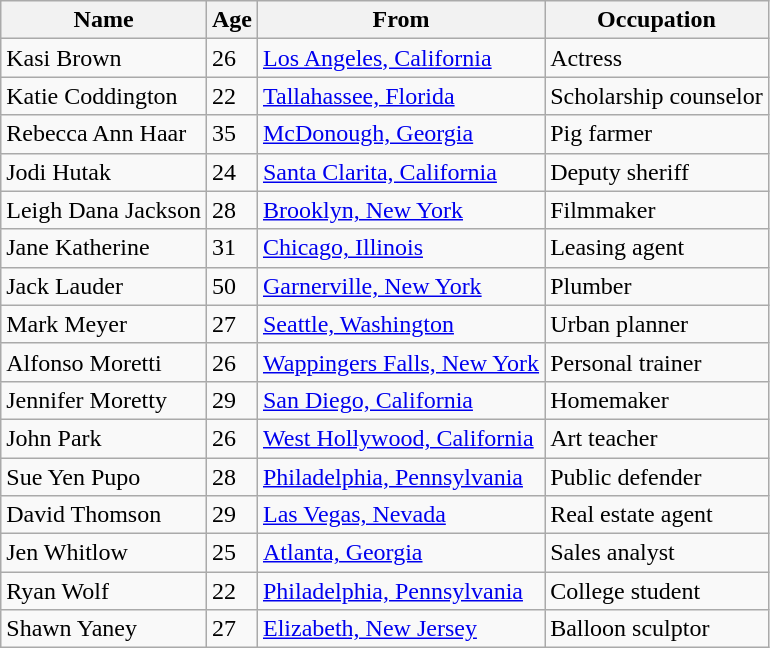<table class="wikitable">
<tr>
<th>Name</th>
<th>Age</th>
<th>From</th>
<th>Occupation</th>
</tr>
<tr>
<td>Kasi Brown</td>
<td>26</td>
<td><a href='#'>Los Angeles, California</a></td>
<td>Actress</td>
</tr>
<tr>
<td>Katie Coddington</td>
<td>22</td>
<td><a href='#'>Tallahassee, Florida</a></td>
<td>Scholarship counselor</td>
</tr>
<tr>
<td>Rebecca Ann Haar</td>
<td>35</td>
<td><a href='#'>McDonough, Georgia</a></td>
<td>Pig farmer</td>
</tr>
<tr>
<td>Jodi Hutak</td>
<td>24</td>
<td><a href='#'>Santa Clarita, California</a></td>
<td>Deputy sheriff</td>
</tr>
<tr>
<td>Leigh Dana Jackson</td>
<td>28</td>
<td><a href='#'>Brooklyn, New York</a></td>
<td>Filmmaker</td>
</tr>
<tr>
<td>Jane Katherine</td>
<td>31</td>
<td><a href='#'>Chicago, Illinois</a></td>
<td>Leasing agent</td>
</tr>
<tr>
<td>Jack Lauder</td>
<td>50</td>
<td><a href='#'>Garnerville, New York</a></td>
<td>Plumber</td>
</tr>
<tr>
<td>Mark Meyer</td>
<td>27</td>
<td><a href='#'>Seattle, Washington</a></td>
<td>Urban planner</td>
</tr>
<tr>
<td>Alfonso Moretti</td>
<td>26</td>
<td><a href='#'>Wappingers Falls, New York</a></td>
<td>Personal trainer</td>
</tr>
<tr>
<td>Jennifer Moretty</td>
<td>29</td>
<td><a href='#'>San Diego, California</a></td>
<td>Homemaker</td>
</tr>
<tr>
<td>John Park</td>
<td>26</td>
<td><a href='#'>West Hollywood, California</a></td>
<td>Art teacher</td>
</tr>
<tr>
<td>Sue Yen Pupo</td>
<td>28</td>
<td><a href='#'>Philadelphia, Pennsylvania</a></td>
<td>Public defender</td>
</tr>
<tr>
<td>David Thomson</td>
<td>29</td>
<td><a href='#'>Las Vegas, Nevada</a></td>
<td>Real estate agent</td>
</tr>
<tr>
<td>Jen Whitlow</td>
<td>25</td>
<td><a href='#'>Atlanta, Georgia</a></td>
<td>Sales analyst</td>
</tr>
<tr>
<td>Ryan Wolf</td>
<td>22</td>
<td><a href='#'>Philadelphia, Pennsylvania</a></td>
<td>College student</td>
</tr>
<tr>
<td>Shawn Yaney</td>
<td>27</td>
<td><a href='#'>Elizabeth, New Jersey</a></td>
<td>Balloon sculptor</td>
</tr>
</table>
